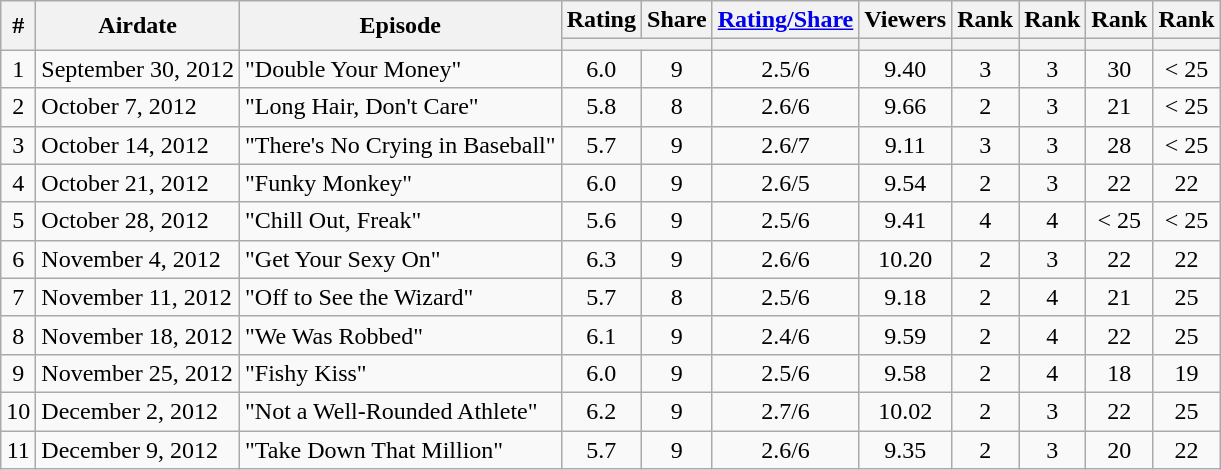<table class="wikitable" style="text-align:center">
<tr>
<th rowspan="2">#</th>
<th rowspan="2">Airdate</th>
<th rowspan="2">Episode</th>
<th>Rating</th>
<th>Share</th>
<th><a href='#'>Rating/Share</a></th>
<th>Viewers</th>
<th>Rank</th>
<th>Rank</th>
<th>Rank</th>
<th>Rank</th>
</tr>
<tr class="sorttop">
<th colspan="2"></th>
<th></th>
<th></th>
<th></th>
<th></th>
<th></th>
<th></th>
</tr>
<tr>
<td>1</td>
<td style="text-align:left;">September 30, 2012</td>
<td style="text-align:left;">"Double Your Money"</td>
<td>6.0</td>
<td>9</td>
<td>2.5/6</td>
<td>9.40</td>
<td>3</td>
<td>3</td>
<td>30</td>
<td>< 25</td>
</tr>
<tr>
<td>2</td>
<td style="text-align:left;">October 7, 2012</td>
<td style="text-align:left;">"Long Hair, Don't Care"</td>
<td>5.8</td>
<td>8</td>
<td>2.6/6</td>
<td>9.66</td>
<td>2</td>
<td>3</td>
<td>21</td>
<td>< 25</td>
</tr>
<tr>
<td>3</td>
<td style="text-align:left;">October 14, 2012</td>
<td style="text-align:left;">"There's No Crying in Baseball"</td>
<td>5.7</td>
<td>9</td>
<td>2.6/7</td>
<td>9.11</td>
<td>3</td>
<td>3</td>
<td>28</td>
<td>< 25</td>
</tr>
<tr>
<td>4</td>
<td style="text-align:left;">October 21, 2012</td>
<td style="text-align:left;">"Funky Monkey"</td>
<td>6.0</td>
<td>9</td>
<td>2.6/5</td>
<td>9.54</td>
<td>2</td>
<td>3</td>
<td>22</td>
<td>22</td>
</tr>
<tr>
<td>5</td>
<td style="text-align:left;">October 28, 2012</td>
<td style="text-align:left;">"Chill Out, Freak"</td>
<td>5.6</td>
<td>9</td>
<td>2.5/6</td>
<td>9.41</td>
<td>4</td>
<td>4</td>
<td>< 25</td>
<td>< 25</td>
</tr>
<tr>
<td>6</td>
<td style="text-align:left;">November 4, 2012</td>
<td style="text-align:left;">"Get Your Sexy On"</td>
<td>6.3</td>
<td>9</td>
<td>2.6/6</td>
<td>10.20</td>
<td>2</td>
<td>3</td>
<td>22</td>
<td>22</td>
</tr>
<tr>
<td>7</td>
<td style="text-align:left;">November 11, 2012</td>
<td style="text-align:left;">"Off to See the Wizard"</td>
<td>5.7</td>
<td>8</td>
<td>2.5/6</td>
<td>9.18</td>
<td>2</td>
<td>4</td>
<td>21</td>
<td>25</td>
</tr>
<tr>
<td>8</td>
<td style="text-align:left;">November 18, 2012</td>
<td style="text-align:left;">"We Was Robbed"</td>
<td>6.1</td>
<td>9</td>
<td>2.4/6</td>
<td>9.59</td>
<td>2</td>
<td>4</td>
<td>22</td>
<td>25</td>
</tr>
<tr>
<td>9</td>
<td style="text-align:left;">November 25, 2012</td>
<td style="text-align:left;">"Fishy Kiss"</td>
<td>6.0</td>
<td>9</td>
<td>2.5/6</td>
<td>9.58</td>
<td>2</td>
<td>4</td>
<td>18</td>
<td>19</td>
</tr>
<tr>
<td>10</td>
<td style="text-align:left;">December 2, 2012</td>
<td style="text-align:left;">"Not a Well-Rounded Athlete"</td>
<td>6.2</td>
<td>9</td>
<td>2.7/6</td>
<td>10.02</td>
<td>2</td>
<td>3</td>
<td>22</td>
<td>25</td>
</tr>
<tr>
<td>11</td>
<td style="text-align:left;">December 9, 2012</td>
<td style="text-align:left;">"Take Down That Million"</td>
<td>5.7</td>
<td>9</td>
<td>2.6/6</td>
<td>9.35</td>
<td>2</td>
<td>3</td>
<td>20</td>
<td>22</td>
</tr>
</table>
